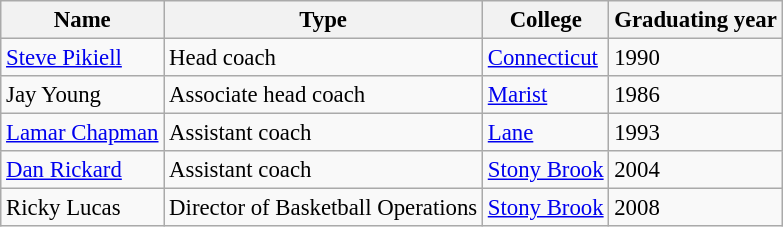<table class="wikitable" style="font-size: 95%;">
<tr>
<th>Name</th>
<th>Type</th>
<th>College</th>
<th>Graduating year</th>
</tr>
<tr>
<td><a href='#'>Steve Pikiell</a></td>
<td>Head coach</td>
<td><a href='#'>Connecticut</a></td>
<td>1990</td>
</tr>
<tr>
<td>Jay Young</td>
<td>Associate head coach</td>
<td><a href='#'>Marist</a></td>
<td>1986</td>
</tr>
<tr>
<td><a href='#'>Lamar Chapman</a></td>
<td>Assistant coach</td>
<td><a href='#'>Lane</a></td>
<td>1993</td>
</tr>
<tr>
<td><a href='#'>Dan Rickard</a></td>
<td>Assistant coach</td>
<td><a href='#'>Stony Brook</a></td>
<td>2004</td>
</tr>
<tr>
<td>Ricky Lucas</td>
<td>Director of Basketball Operations</td>
<td><a href='#'>Stony Brook</a></td>
<td>2008</td>
</tr>
</table>
